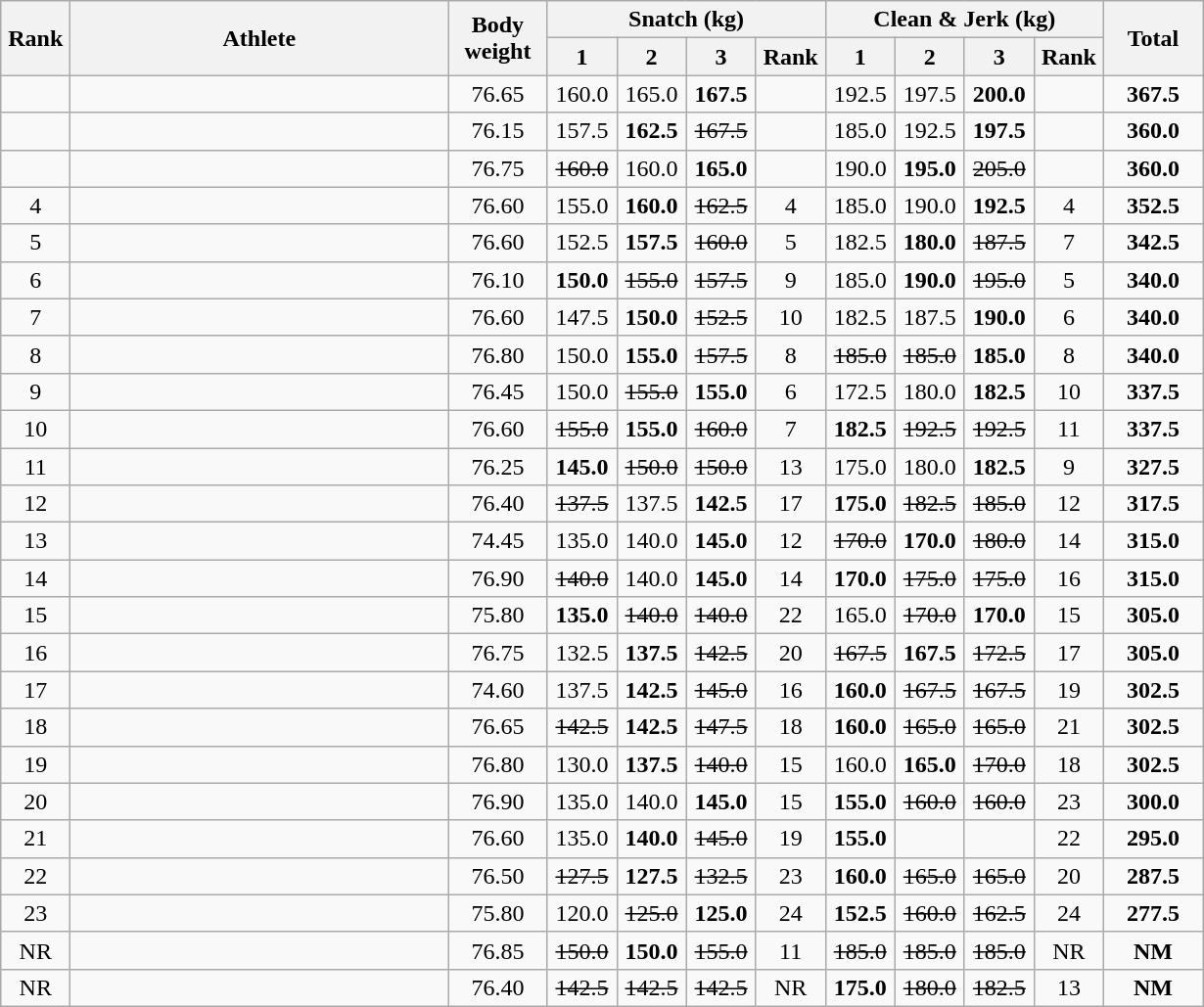<table class = "wikitable" style="text-align:center;">
<tr>
<th rowspan=2 width=40>Rank</th>
<th rowspan=2 width=250>Athlete</th>
<th rowspan=2 width=60>Body weight</th>
<th colspan=4>Snatch (kg)</th>
<th colspan=4>Clean & Jerk (kg)</th>
<th rowspan=2 width=60>Total</th>
</tr>
<tr>
<th width=40>1</th>
<th width=40>2</th>
<th width=40>3</th>
<th width=40>Rank</th>
<th width=40>1</th>
<th width=40>2</th>
<th width=40>3</th>
<th width=40>Rank</th>
</tr>
<tr>
<td></td>
<td align=left></td>
<td>76.65</td>
<td>160.0</td>
<td>165.0</td>
<td><strong>167.5</strong></td>
<td></td>
<td>192.5</td>
<td>197.5</td>
<td><strong>200.0</strong></td>
<td></td>
<td><strong>367.5</strong></td>
</tr>
<tr>
<td></td>
<td align=left></td>
<td>76.15</td>
<td>157.5</td>
<td><strong>162.5</strong></td>
<td><s>167.5</s></td>
<td></td>
<td>185.0</td>
<td>192.5</td>
<td><strong>197.5</strong></td>
<td></td>
<td><strong>360.0</strong></td>
</tr>
<tr>
<td></td>
<td align=left></td>
<td>76.75</td>
<td><s>160.0</s></td>
<td>160.0</td>
<td><strong>165.0</strong></td>
<td></td>
<td>190.0</td>
<td><strong>195.0</strong></td>
<td><s>205.0</s></td>
<td></td>
<td><strong>360.0</strong></td>
</tr>
<tr>
<td>4</td>
<td align=left></td>
<td>76.60</td>
<td>155.0</td>
<td><strong>160.0</strong></td>
<td><s>162.5</s></td>
<td>4</td>
<td>185.0</td>
<td>190.0</td>
<td><strong>192.5</strong></td>
<td>4</td>
<td><strong>352.5</strong></td>
</tr>
<tr>
<td>5</td>
<td align=left></td>
<td>76.60</td>
<td>152.5</td>
<td><strong>157.5</strong></td>
<td><s>160.0</s></td>
<td>5</td>
<td>182.5</td>
<td><strong>180.0</strong></td>
<td><s>187.5</s></td>
<td>7</td>
<td><strong>342.5</strong></td>
</tr>
<tr>
<td>6</td>
<td align=left></td>
<td>76.10</td>
<td><strong>150.0</strong></td>
<td><s>155.0</s></td>
<td><s>157.5</s></td>
<td>9</td>
<td>185.0</td>
<td><strong>190.0</strong></td>
<td><s>195.0</s></td>
<td>5</td>
<td><strong>340.0</strong></td>
</tr>
<tr>
<td>7</td>
<td align=left></td>
<td>76.60</td>
<td>147.5</td>
<td><strong>150.0</strong></td>
<td><s>152.5</s></td>
<td>10</td>
<td>182.5</td>
<td>187.5</td>
<td><strong>190.0</strong></td>
<td>6</td>
<td><strong>340.0</strong></td>
</tr>
<tr>
<td>8</td>
<td align=left></td>
<td>76.80</td>
<td>150.0</td>
<td><strong>155.0</strong></td>
<td><s>157.5</s></td>
<td>8</td>
<td><s>185.0</s></td>
<td><s>185.0</s></td>
<td><strong>185.0</strong></td>
<td>8</td>
<td><strong>340.0</strong></td>
</tr>
<tr>
<td>9</td>
<td align=left></td>
<td>76.45</td>
<td>150.0</td>
<td><s>155.0</s></td>
<td><strong>155.0</strong></td>
<td>6</td>
<td>172.5</td>
<td>180.0</td>
<td><strong>182.5</strong></td>
<td>10</td>
<td><strong>337.5</strong></td>
</tr>
<tr>
<td>10</td>
<td align=left></td>
<td>76.60</td>
<td><s>155.0</s></td>
<td><strong>155.0</strong></td>
<td><s>160.0</s></td>
<td>7</td>
<td><strong>182.5</strong></td>
<td><s>192.5</s></td>
<td><s>192.5</s></td>
<td>11</td>
<td><strong>337.5</strong></td>
</tr>
<tr>
<td>11</td>
<td align=left></td>
<td>76.25</td>
<td><strong>145.0</strong></td>
<td><s>150.0</s></td>
<td><s>150.0</s></td>
<td>13</td>
<td>175.0</td>
<td>180.0</td>
<td><strong>182.5</strong></td>
<td>9</td>
<td><strong>327.5</strong></td>
</tr>
<tr>
<td>12</td>
<td align=left></td>
<td>76.40</td>
<td><s>137.5</s></td>
<td>137.5</td>
<td><strong>142.5</strong></td>
<td>17</td>
<td><strong>175.0</strong></td>
<td><s>182.5</s></td>
<td><s>185.0</s></td>
<td>12</td>
<td><strong>317.5</strong></td>
</tr>
<tr>
<td>13</td>
<td align=left></td>
<td>74.45</td>
<td>135.0</td>
<td>140.0</td>
<td><strong>145.0</strong></td>
<td>12</td>
<td><s>170.0</s></td>
<td><strong>170.0</strong></td>
<td><s>180.0</s></td>
<td>14</td>
<td><strong>315.0</strong></td>
</tr>
<tr>
<td>14</td>
<td align=left></td>
<td>76.90</td>
<td><s>140.0</s></td>
<td>140.0</td>
<td><strong>145.0</strong></td>
<td>14</td>
<td><strong>170.0</strong></td>
<td><s>175.0</s></td>
<td><s>175.0</s></td>
<td>16</td>
<td><strong>315.0</strong></td>
</tr>
<tr>
<td>15</td>
<td align=left></td>
<td>75.80</td>
<td><strong>135.0</strong></td>
<td><s>140.0</s></td>
<td><s>140.0</s></td>
<td>22</td>
<td>165.0</td>
<td><s>170.0</s></td>
<td><strong>170.0</strong></td>
<td>15</td>
<td><strong>305.0</strong></td>
</tr>
<tr>
<td>16</td>
<td align=left></td>
<td>76.75</td>
<td>132.5</td>
<td><strong>137.5</strong></td>
<td><s>142.5</s></td>
<td>20</td>
<td><s>167.5</s></td>
<td><strong>167.5</strong></td>
<td><s>172.5</s></td>
<td>17</td>
<td><strong>305.0</strong></td>
</tr>
<tr>
<td>17</td>
<td align=left></td>
<td>74.60</td>
<td>137.5</td>
<td><strong>142.5</strong></td>
<td><s>145.0</s></td>
<td>16</td>
<td><strong>160.0</strong></td>
<td><s>167.5</s></td>
<td><s>167.5</s></td>
<td>19</td>
<td><strong>302.5</strong></td>
</tr>
<tr>
<td>18</td>
<td align=left></td>
<td>76.65</td>
<td><s>142.5</s></td>
<td><strong>142.5</strong></td>
<td><s>147.5</s></td>
<td>18</td>
<td><strong>160.0</strong></td>
<td><s>165.0</s></td>
<td><s>165.0</s></td>
<td>21</td>
<td><strong>302.5</strong></td>
</tr>
<tr>
<td>19</td>
<td align=left></td>
<td>76.80</td>
<td>130.0</td>
<td><strong>137.5</strong></td>
<td><s>140.0</s></td>
<td>15</td>
<td>160.0</td>
<td><strong>165.0</strong></td>
<td><s>170.0</s></td>
<td>18</td>
<td><strong>302.5</strong></td>
</tr>
<tr>
<td>20</td>
<td align=left></td>
<td>76.90</td>
<td>135.0</td>
<td>140.0</td>
<td><strong>145.0</strong></td>
<td>15</td>
<td><strong>155.0</strong></td>
<td><s>160.0</s></td>
<td><s>160.0</s></td>
<td>23</td>
<td><strong>300.0</strong></td>
</tr>
<tr>
<td>21</td>
<td align=left></td>
<td>76.60</td>
<td>135.0</td>
<td><strong>140.0</strong></td>
<td><s>145.0</s></td>
<td>19</td>
<td><strong>155.0</strong></td>
<td></td>
<td></td>
<td>22</td>
<td><strong>295.0</strong></td>
</tr>
<tr>
<td>22</td>
<td align=left></td>
<td>76.50</td>
<td><s>127.5</s></td>
<td><strong>127.5</strong></td>
<td><s>132.5</s></td>
<td>23</td>
<td><strong>160.0</strong></td>
<td><s>165.0</s></td>
<td><s>165.0</s></td>
<td>20</td>
<td><strong>287.5</strong></td>
</tr>
<tr>
<td>23</td>
<td align=left></td>
<td>75.80</td>
<td>120.0</td>
<td><s>125.0</s></td>
<td><strong>125.0</strong></td>
<td>24</td>
<td><strong>152.5</strong></td>
<td><s>160.0</s></td>
<td><s>162.5</s></td>
<td>24</td>
<td><strong>277.5</strong></td>
</tr>
<tr>
<td>NR</td>
<td align=left></td>
<td>76.85</td>
<td><s>150.0</s></td>
<td><strong>150.0</strong></td>
<td><s>155.0</s></td>
<td>11</td>
<td><s>185.0</s></td>
<td><s>185.0</s></td>
<td><s>185.0</s></td>
<td>NR</td>
<td><strong>NM</strong></td>
</tr>
<tr>
<td>NR</td>
<td align=left></td>
<td>76.40</td>
<td><s>142.5</s></td>
<td><s>142.5</s></td>
<td><s>142.5</s></td>
<td>NR</td>
<td><strong>175.0</strong></td>
<td><s>180.0</s></td>
<td><s>182.5</s></td>
<td>13</td>
<td><strong>NM</strong></td>
</tr>
</table>
